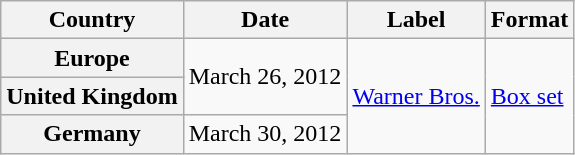<table class="wikitable plainrowheaders">
<tr>
<th scope="col">Country</th>
<th scope="col">Date</th>
<th scope="col">Label</th>
<th scope="col">Format</th>
</tr>
<tr>
<th scope="row">Europe</th>
<td rowspan="2">March 26, 2012</td>
<td rowspan="3"><a href='#'>Warner Bros.</a></td>
<td rowspan="3"><a href='#'>Box set</a></td>
</tr>
<tr>
<th scope="row">United Kingdom</th>
</tr>
<tr>
<th scope="row">Germany</th>
<td>March 30, 2012</td>
</tr>
</table>
